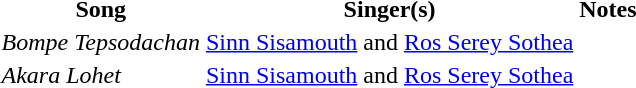<table>
<tr>
<th>Song</th>
<th>Singer(s)</th>
<th>Notes</th>
</tr>
<tr>
<td><em>Bompe Tepsodachan</em></td>
<td><a href='#'>Sinn Sisamouth</a> and <a href='#'>Ros Serey Sothea</a></td>
<td></td>
</tr>
<tr>
<td><em>Akara Lohet</em></td>
<td><a href='#'>Sinn Sisamouth</a> and <a href='#'>Ros Serey Sothea</a></td>
<td></td>
</tr>
</table>
